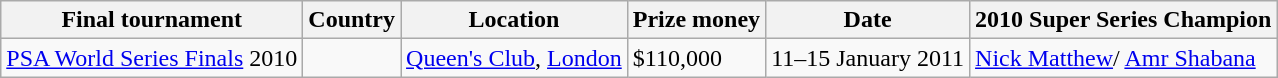<table class=wikitable>
<tr>
<th>Final tournament</th>
<th>Country</th>
<th>Location</th>
<th>Prize money</th>
<th>Date</th>
<th>2010 Super Series Champion</th>
</tr>
<tr>
<td><a href='#'>PSA World Series Finals</a> 2010</td>
<td></td>
<td><a href='#'>Queen's Club</a>, <a href='#'>London</a></td>
<td>$110,000</td>
<td>11–15 January 2011</td>
<td> <a href='#'>Nick Matthew</a>/ <a href='#'>Amr Shabana</a></td>
</tr>
</table>
